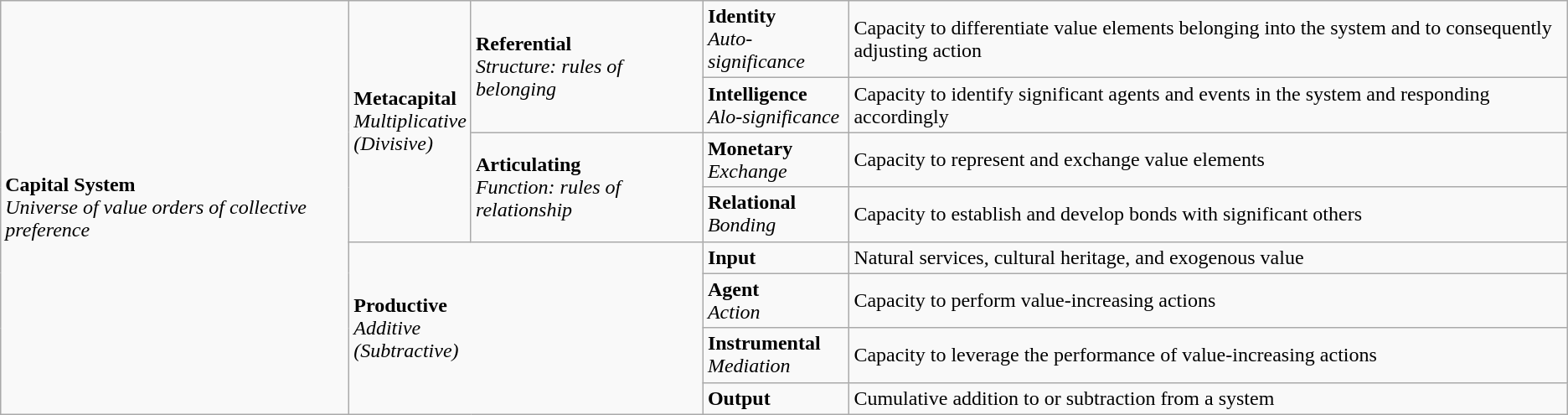<table class="wikitable sortable mw-collapsible">
<tr>
<td rowspan="8"><strong>Capital System</strong><br><em>Universe of value orders of collective preference</em></td>
<td rowspan="4"><strong>Metacapital</strong><br><em>Multiplicative</em><br><em>(Divisive)</em></td>
<td rowspan="2"><strong>Referential</strong><br><em>Structure: rules of belonging</em></td>
<td><strong>Identity</strong><br><em>Auto-significance</em></td>
<td>Capacity to differentiate value elements belonging into the system and to consequently adjusting action</td>
</tr>
<tr>
<td><strong>Intelligence</strong><br><em>Alo-significance</em></td>
<td>Capacity to identify significant agents and events in the system and responding accordingly</td>
</tr>
<tr>
<td rowspan="2"><strong>Articulating</strong><br><em>Function: rules of relationship</em></td>
<td><strong>Monetary</strong><br><em>Exchange</em></td>
<td>Capacity to represent and exchange value elements</td>
</tr>
<tr>
<td><strong>Relational</strong><br><em>Bonding</em></td>
<td>Capacity to establish and develop bonds with significant others</td>
</tr>
<tr>
<td colspan="2" rowspan="4"><strong>Productive</strong><br><em>Additive</em><br><em>(Subtractive)</em></td>
<td><strong>Input</strong></td>
<td>Natural services, cultural heritage, and exogenous value</td>
</tr>
<tr>
<td><strong>Agent</strong><br><em>Action</em></td>
<td>Capacity to perform value-increasing actions</td>
</tr>
<tr>
<td><strong>Instrumental</strong><br><em>Mediation</em></td>
<td>Capacity to leverage the performance of value-increasing actions</td>
</tr>
<tr>
<td><strong>Output</strong></td>
<td>Cumulative addition to or subtraction from a system</td>
</tr>
</table>
